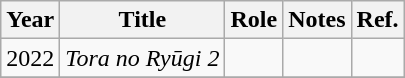<table class="wikitable">
<tr>
<th>Year</th>
<th>Title</th>
<th>Role</th>
<th>Notes</th>
<th>Ref.</th>
</tr>
<tr>
<td>2022</td>
<td><em>Tora no Ryūgi 2</em></td>
<td></td>
<td></td>
<td></td>
</tr>
<tr>
</tr>
</table>
